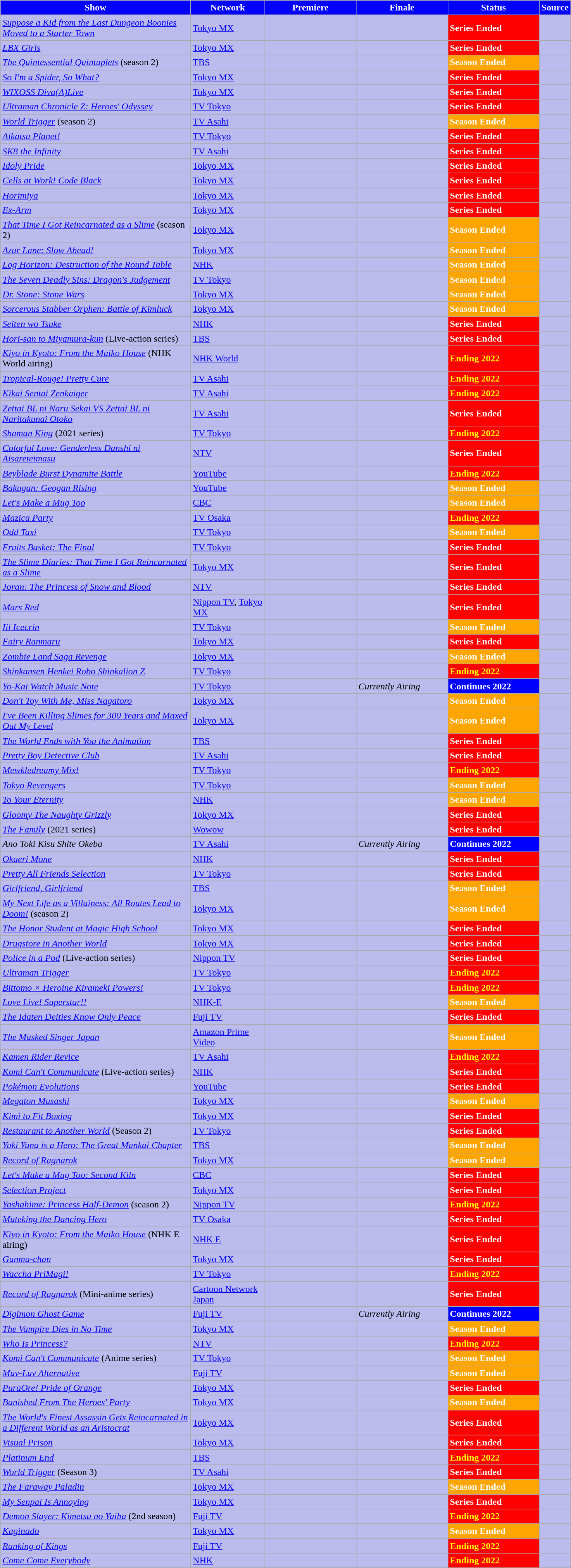<table class="wikitable" style="background:#BBE">
<tr>
<th style="background:blue; color:white;" width="320">Show</th>
<th style="background:blue; color:white;" width="120">Network</th>
<th style="background:blue; color:white;" width="150">Premiere</th>
<th style="background:blue; color:white;" width="150">Finale</th>
<th style="background:blue; color:white;" width="150">Status</th>
<th style="background:blue; color:white;">Source</th>
</tr>
<tr>
<td><em><a href='#'>Suppose a Kid from the Last Dungeon Boonies Moved to a Starter Town</a></em></td>
<td><a href='#'>Tokyo MX</a></td>
<td></td>
<td></td>
<td style="background:red; color:white;"><strong>Series Ended</strong></td>
<td></td>
</tr>
<tr>
<td><a href='#'><em>LBX Girls</em></a></td>
<td><a href='#'>Tokyo MX</a></td>
<td></td>
<td></td>
<td style="background:red; color:white;"><strong>Series Ended</strong></td>
<td></td>
</tr>
<tr>
<td><em><a href='#'>The Quintessential Quintuplets</a></em> (season 2)</td>
<td><a href='#'>TBS</a></td>
<td></td>
<td></td>
<td style="background:orange; color:white;"><strong>Season Ended</strong><br></td>
<td></td>
</tr>
<tr>
<td><em><a href='#'>So I'm a Spider, So What?</a></em></td>
<td><a href='#'>Tokyo MX</a></td>
<td></td>
<td></td>
<td style="background:red; color:white;"><strong>Series Ended</strong></td>
<td></td>
</tr>
<tr>
<td><a href='#'><em>WIXOSS Diva(A)Live</em></a></td>
<td><a href='#'>Tokyo MX</a></td>
<td></td>
<td></td>
<td style="background:red; color:white;"><strong>Series Ended</strong></td>
<td></td>
</tr>
<tr>
<td><em><a href='#'>Ultraman Chronicle Z: Heroes' Odyssey</a></em></td>
<td><a href='#'>TV Tokyo</a></td>
<td></td>
<td></td>
<td style="background:red; color:white;"><strong>Series Ended</strong></td>
<td></td>
</tr>
<tr>
<td><em><a href='#'>World Trigger</a></em> (season 2)</td>
<td><a href='#'>TV Asahi</a></td>
<td></td>
<td></td>
<td style="background:orange; color:white;"><strong>Season Ended</strong><br></td>
<td></td>
</tr>
<tr>
<td><em><a href='#'>Aikatsu Planet!</a></em></td>
<td><a href='#'>TV Tokyo</a></td>
<td></td>
<td></td>
<td style="background:red; color:white;"><strong>Series Ended</strong></td>
<td></td>
</tr>
<tr>
<td><em><a href='#'>SK8 the Infinity</a></em></td>
<td><a href='#'>TV Asahi</a></td>
<td></td>
<td></td>
<td style="background:red; color:white;"><strong>Series Ended</strong></td>
<td></td>
</tr>
<tr>
<td><em><a href='#'>Idoly Pride</a></em></td>
<td><a href='#'>Tokyo MX</a></td>
<td></td>
<td></td>
<td style="background:red; color:white;"><strong>Series Ended</strong></td>
<td></td>
</tr>
<tr>
<td><em><a href='#'>Cells at Work! Code Black</a></em></td>
<td><a href='#'>Tokyo MX</a></td>
<td></td>
<td></td>
<td style="background:red; color:white;"><strong>Series Ended</strong></td>
<td></td>
</tr>
<tr>
<td><em><a href='#'>Horimiya</a></em></td>
<td><a href='#'>Tokyo MX</a></td>
<td></td>
<td></td>
<td style="background:red; color:white;"><strong>Series Ended</strong></td>
<td></td>
</tr>
<tr>
<td><em><a href='#'>Ex-Arm</a></em></td>
<td><a href='#'>Tokyo MX</a></td>
<td></td>
<td></td>
<td style="background:red; color:white;"><strong>Series Ended</strong></td>
<td></td>
</tr>
<tr>
<td><em><a href='#'>That Time I Got Reincarnated as a Slime</a></em> (season 2)</td>
<td><a href='#'>Tokyo MX</a></td>
<td></td>
<td></td>
<td style="background:orange; color:white;"><strong>Season Ended</strong><br></td>
<td></td>
</tr>
<tr>
<td><em><a href='#'>Azur Lane: Slow Ahead!</a></em></td>
<td><a href='#'>Tokyo MX</a></td>
<td></td>
<td></td>
<td style="background:orange; color:white;"><strong>Season Ended</strong></td>
<td></td>
</tr>
<tr>
<td><a href='#'><em>Log Horizon: Destruction of the Round Table</em></a></td>
<td><a href='#'>NHK</a></td>
<td></td>
<td></td>
<td style="background:orange; color:white;"><strong>Season Ended</strong></td>
<td></td>
</tr>
<tr>
<td><a href='#'><em>The Seven Deadly Sins: Dragon's Judgement</em></a></td>
<td><a href='#'>TV Tokyo</a></td>
<td></td>
<td></td>
<td style="background:orange; color:white;"><strong>Season Ended</strong></td>
<td></td>
</tr>
<tr>
<td><a href='#'><em>Dr. Stone: Stone Wars</em></a></td>
<td><a href='#'>Tokyo MX</a></td>
<td></td>
<td></td>
<td style="background:orange; color:white;"><strong>Season Ended</strong><br></td>
<td></td>
</tr>
<tr>
<td><a href='#'><em>Sorcerous Stabber Orphen: Battle of Kimluck</em></a></td>
<td><a href='#'>Tokyo MX</a></td>
<td></td>
<td></td>
<td style="background:orange; color:white;"><strong>Season Ended</strong></td>
<td></td>
</tr>
<tr>
<td><em><a href='#'>Seiten wo Tsuke</a></em></td>
<td><a href='#'>NHK</a></td>
<td></td>
<td></td>
<td style="background:red; color:white;"><strong>Series Ended</strong></td>
<td></td>
</tr>
<tr>
<td><em><a href='#'>Hori-san to Miyamura-kun</a></em> (Live-action series)</td>
<td><a href='#'>TBS</a></td>
<td></td>
<td></td>
<td style="background:red; color:white;"><strong>Series Ended</strong></td>
<td></td>
</tr>
<tr>
<td><em><a href='#'>Kiyo in Kyoto: From the Maiko House</a></em> (NHK World airing)</td>
<td><a href='#'>NHK World</a></td>
<td></td>
<td></td>
<td style="background:red; color:yellow;"><strong>Ending 2022</strong></td>
<td></td>
</tr>
<tr>
<td><em><a href='#'>Tropical-Rouge! Pretty Cure</a></em></td>
<td><a href='#'>TV Asahi</a></td>
<td></td>
<td></td>
<td style="background:red; color:yellow;"><strong>Ending 2022</strong></td>
<td></td>
</tr>
<tr>
<td><em><a href='#'>Kikai Sentai Zenkaiger</a></em></td>
<td><a href='#'>TV Asahi</a></td>
<td></td>
<td></td>
<td style="background:red; color:yellow;"><strong>Ending 2022</strong></td>
<td></td>
</tr>
<tr>
<td><em><a href='#'>Zettai BL ni Naru Sekai VS Zettai BL ni Naritakunai Otoko</a></em></td>
<td><a href='#'>TV Asahi</a></td>
<td></td>
<td></td>
<td style="background:red; color:white;"><strong>Series Ended</strong></td>
<td></td>
</tr>
<tr>
<td><em><a href='#'>Shaman King</a></em> (2021 series)</td>
<td><a href='#'>TV Tokyo</a></td>
<td></td>
<td></td>
<td style="background:red; color:yellow;"><strong>Ending 2022</strong></td>
<td></td>
</tr>
<tr>
<td><a href='#'><em>Colorful Love: Genderless Danshi ni Aisareteimasu</em></a></td>
<td><a href='#'>NTV</a></td>
<td></td>
<td></td>
<td style="background:red; color:white;"><strong>Series Ended</strong></td>
<td></td>
</tr>
<tr>
<td><a href='#'><em>Beyblade Burst Dynamite Battle</em></a></td>
<td><a href='#'>YouTube</a></td>
<td></td>
<td></td>
<td style="background:red; color:yellow;"><strong>Ending 2022</strong></td>
<td></td>
</tr>
<tr>
<td><a href='#'><em>Bakugan: Geogan Rising</em></a></td>
<td><a href='#'>YouTube</a></td>
<td></td>
<td></td>
<td style="background:orange; color:white;"><strong>Season Ended</strong></td>
<td></td>
</tr>
<tr>
<td><em><a href='#'>Let's Make a Mug Too</a></em></td>
<td><a href='#'>CBC</a></td>
<td></td>
<td></td>
<td style="background:orange; color:white;"><strong>Season Ended</strong></td>
<td></td>
</tr>
<tr>
<td><em><a href='#'>Mazica Party</a></em></td>
<td><a href='#'>TV Osaka</a></td>
<td></td>
<td></td>
<td style="background:red; color:yellow;"><strong>Ending 2022</strong></td>
<td></td>
</tr>
<tr>
<td><em><a href='#'>Odd Taxi</a></em></td>
<td><a href='#'>TV Tokyo</a></td>
<td></td>
<td></td>
<td style="background:orange; color:white;"><strong>Season Ended</strong></td>
<td></td>
</tr>
<tr>
<td><a href='#'><em>Fruits Basket: The Final</em></a></td>
<td><a href='#'>TV Tokyo</a></td>
<td></td>
<td></td>
<td style="background:red; color:white;"><strong>Series Ended</strong></td>
<td></td>
</tr>
<tr>
<td><a href='#'><em>The Slime Diaries: That Time I Got Reincarnated as a Slime</em></a></td>
<td><a href='#'>Tokyo MX</a></td>
<td></td>
<td></td>
<td style="background:red; color:white;"><strong>Series Ended</strong></td>
<td></td>
</tr>
<tr>
<td><em><a href='#'>Joran: The Princess of Snow and Blood</a></em></td>
<td><a href='#'>NTV</a></td>
<td></td>
<td></td>
<td style="background:red; color:white;"><strong>Series Ended</strong></td>
<td></td>
</tr>
<tr>
<td><em><a href='#'>Mars Red</a></em></td>
<td><a href='#'>Nippon TV</a>, <a href='#'>Tokyo MX</a></td>
<td></td>
<td></td>
<td style="background:red; color:white;"><strong>Series Ended</strong></td>
<td></td>
</tr>
<tr>
<td><em><a href='#'>Iii Icecrin</a></em></td>
<td><a href='#'>TV Tokyo</a></td>
<td></td>
<td></td>
<td style="background:orange; color:white;"><strong>Season Ended</strong><br></td>
<td></td>
</tr>
<tr>
<td><em><a href='#'>Fairy Ranmaru</a></em></td>
<td><a href='#'>Tokyo MX</a></td>
<td></td>
<td></td>
<td style="background:red; color:white;"><strong>Series Ended</strong></td>
<td></td>
</tr>
<tr>
<td><a href='#'><em>Zombie Land Saga Revenge</em></a></td>
<td><a href='#'>Tokyo MX</a></td>
<td></td>
<td></td>
<td style="background:orange; color:white;"><strong>Season Ended</strong></td>
<td></td>
</tr>
<tr>
<td><a href='#'><em>Shinkansen Henkei Robo Shinkalion Z</em></a></td>
<td><a href='#'>TV Tokyo</a></td>
<td></td>
<td></td>
<td style="background:red; color:yellow;"><strong>Ending 2022</strong></td>
<td></td>
</tr>
<tr>
<td><em><a href='#'>Yo-Kai Watch Music Note</a></em></td>
<td><a href='#'>TV Tokyo</a></td>
<td></td>
<td><em>Currently Airing</em></td>
<td style="background:blue; color:white;"><strong>Continues 2022</strong></td>
<td></td>
</tr>
<tr>
<td><em><a href='#'>Don't Toy With Me, Miss Nagatoro</a></em></td>
<td><a href='#'>Tokyo MX</a></td>
<td></td>
<td></td>
<td style="background:orange; color:white;"><strong>Season Ended</strong></td>
<td></td>
</tr>
<tr>
<td><em><a href='#'>I've Been Killing Slimes for 300 Years and Maxed Out My Level</a></em></td>
<td><a href='#'>Tokyo MX</a></td>
<td></td>
<td></td>
<td style="background:orange; color:white;"><strong>Season Ended</strong><br></td>
<td></td>
</tr>
<tr>
<td><em><a href='#'>The World Ends with You the Animation</a></em></td>
<td><a href='#'>TBS</a></td>
<td></td>
<td></td>
<td style="background:red; color:white;"><strong>Series Ended</strong></td>
<td></td>
</tr>
<tr>
<td><em><a href='#'>Pretty Boy Detective Club</a></em></td>
<td><a href='#'>TV Asahi</a></td>
<td></td>
<td></td>
<td style="background:red; color:white;"><strong>Series Ended</strong></td>
<td></td>
</tr>
<tr>
<td><a href='#'><em>Mewkledreamy Mix!</em></a></td>
<td><a href='#'>TV Tokyo</a></td>
<td></td>
<td></td>
<td style="background:red; color:yellow;"><strong>Ending 2022</strong></td>
<td></td>
</tr>
<tr>
<td><em><a href='#'>Tokyo Revengers</a></em></td>
<td><a href='#'>TV Tokyo</a></td>
<td></td>
<td></td>
<td style="background:orange; color:white;"><strong>Season Ended</strong></td>
<td></td>
</tr>
<tr>
<td><em><a href='#'>To Your Eternity</a></em></td>
<td><a href='#'>NHK</a></td>
<td></td>
<td></td>
<td style="background:orange; color:white;"><strong>Season Ended</strong></td>
<td></td>
</tr>
<tr>
<td><em><a href='#'>Gloomy The Naughty Grizzly</a></em></td>
<td><a href='#'>Tokyo MX</a></td>
<td></td>
<td></td>
<td style="background:red; color:white;"><strong>Series Ended</strong></td>
<td></td>
</tr>
<tr>
<td><em><a href='#'>The Family</a></em> (2021 series)</td>
<td><a href='#'>Wowow</a></td>
<td></td>
<td></td>
<td style="background:red; color:white;"><strong>Series Ended</strong></td>
<td></td>
</tr>
<tr>
<td><em>Ano Toki Kisu Shite Okeba</em></td>
<td><a href='#'>TV Asahi</a></td>
<td></td>
<td><em>Currently Airing</em></td>
<td style="background:blue; color:white;"><strong>Continues 2022</strong></td>
<td></td>
</tr>
<tr>
<td><em><a href='#'>Okaeri Mone</a></em></td>
<td><a href='#'>NHK</a></td>
<td></td>
<td></td>
<td style="background:red; color:white;"><strong>Series Ended</strong></td>
<td></td>
</tr>
<tr>
<td><em><a href='#'>Pretty All Friends Selection</a></em></td>
<td><a href='#'>TV Tokyo</a></td>
<td></td>
<td></td>
<td style="background:red; color:white;"><strong>Series Ended</strong></td>
<td></td>
</tr>
<tr>
<td><em><a href='#'>Girlfriend, Girlfriend</a></em></td>
<td><a href='#'>TBS</a></td>
<td></td>
<td></td>
<td style="background:orange; color:white;"><strong>Season Ended</strong></td>
<td></td>
</tr>
<tr>
<td><em><a href='#'>My Next Life as a Villainess: All Routes Lead to Doom!</a></em> (season 2)</td>
<td><a href='#'>Tokyo MX</a></td>
<td></td>
<td></td>
<td style="background:orange; color:white;"><strong>Season Ended</strong></td>
<td></td>
</tr>
<tr>
<td><em><a href='#'>The Honor Student at Magic High School</a></em></td>
<td><a href='#'>Tokyo MX</a></td>
<td></td>
<td></td>
<td style="background:red; color:white;"><strong>Series Ended</strong></td>
<td></td>
</tr>
<tr>
<td><em><a href='#'>Drugstore in Another World</a></em></td>
<td><a href='#'>Tokyo MX</a></td>
<td></td>
<td></td>
<td style="background:red; color:white;"><strong>Series Ended</strong></td>
<td></td>
</tr>
<tr>
<td><em><a href='#'>Police in a Pod</a></em> (Live-action series)</td>
<td><a href='#'>Nippon TV</a></td>
<td></td>
<td></td>
<td style="background:red; color:white;"><strong>Series Ended</strong></td>
<td></td>
</tr>
<tr>
<td><em><a href='#'>Ultraman Trigger</a></em></td>
<td><a href='#'>TV Tokyo</a></td>
<td></td>
<td></td>
<td style="background:red; color:yellow;"><strong>Ending 2022</strong></td>
<td></td>
</tr>
<tr>
<td><em><a href='#'>Bittomo × Heroine Kirameki Powers!</a></em></td>
<td><a href='#'>TV Tokyo</a></td>
<td></td>
<td></td>
<td style="background:red; color:yellow;"><strong>Ending 2022</strong></td>
<td></td>
</tr>
<tr>
<td><em><a href='#'>Love Live! Superstar!!</a></em></td>
<td><a href='#'>NHK-E</a></td>
<td></td>
<td></td>
<td style="background:orange; color:white;"><strong>Season Ended</strong><br></td>
<td></td>
</tr>
<tr>
<td><em><a href='#'>The Idaten Deities Know Only Peace</a></em></td>
<td><a href='#'>Fuji TV</a></td>
<td></td>
<td></td>
<td style="background:red; color:white;"><strong>Series Ended</strong></td>
<td></td>
</tr>
<tr>
<td><em><a href='#'>The Masked Singer Japan</a></em></td>
<td><a href='#'>Amazon Prime Video</a></td>
<td></td>
<td></td>
<td style="background:orange; color:white;"><strong>Season Ended</strong></td>
<td></td>
</tr>
<tr>
<td><em><a href='#'>Kamen Rider Revice</a></em></td>
<td><a href='#'>TV Asahi</a></td>
<td></td>
<td></td>
<td style="background:red; color:yellow;"><strong>Ending 2022</strong></td>
<td></td>
</tr>
<tr>
<td><em><a href='#'>Komi Can't Communicate</a></em> (Live-action series)</td>
<td><a href='#'>NHK</a></td>
<td></td>
<td></td>
<td style="background:red; color:white;"><strong>Series Ended</strong></td>
<td></td>
</tr>
<tr>
<td><em><a href='#'>Pokémon Evolutions</a></em></td>
<td><a href='#'>YouTube</a></td>
<td></td>
<td></td>
<td style="background:red; color:white;"><strong>Series Ended</strong></td>
<td></td>
</tr>
<tr>
<td><em><a href='#'>Megaton Musashi</a></em></td>
<td><a href='#'>Tokyo MX</a></td>
<td></td>
<td></td>
<td style="background:orange; color:white;"><strong>Season Ended</strong><br></td>
<td></td>
</tr>
<tr>
<td><em><a href='#'>Kimi to Fit Boxing</a></em></td>
<td><a href='#'>Tokyo MX</a></td>
<td></td>
<td></td>
<td style="background:red; color:white;"><strong>Series Ended</strong></td>
<td></td>
</tr>
<tr>
<td><em><a href='#'>Restaurant to Another World</a></em> (Season 2)</td>
<td><a href='#'>TV Tokyo</a></td>
<td></td>
<td></td>
<td style="background:red; color:white;"><strong>Series Ended</strong></td>
<td></td>
</tr>
<tr>
<td><em><a href='#'>Yuki Yuna is a Hero: The Great Mankai Chapter</a></em></td>
<td><a href='#'>TBS</a></td>
<td></td>
<td></td>
<td style="background:orange; color:white;"><strong>Season Ended</strong></td>
<td></td>
</tr>
<tr>
<td><em><a href='#'>Record of Ragnarok</a></em></td>
<td><a href='#'>Tokyo MX</a></td>
<td></td>
<td></td>
<td style="background:orange; color:white;"><strong>Season Ended</strong><br></td>
<td></td>
</tr>
<tr>
<td><em><a href='#'>Let's Make a Mug Too: Second Kiln</a></em></td>
<td><a href='#'>CBC</a></td>
<td></td>
<td></td>
<td style="background:red; color:white;"><strong>Series Ended</strong></td>
<td></td>
</tr>
<tr>
<td><em><a href='#'>Selection Project</a></em></td>
<td><a href='#'>Tokyo MX</a></td>
<td></td>
<td></td>
<td style="background:red; color:white;"><strong>Series Ended</strong></td>
<td></td>
</tr>
<tr>
<td><em><a href='#'>Yashahime: Princess Half-Demon</a></em> (season 2)</td>
<td><a href='#'>Nippon TV</a></td>
<td></td>
<td></td>
<td style="background:red; color:yellow;"><strong>Ending 2022</strong></td>
<td></td>
</tr>
<tr>
<td><em><a href='#'>Muteking the Dancing Hero</a></em></td>
<td><a href='#'>TV Osaka</a></td>
<td></td>
<td></td>
<td style="background:red; color:white;"><strong>Series Ended</strong></td>
<td></td>
</tr>
<tr>
<td><em><a href='#'>Kiyo in Kyoto: From the Maiko House</a></em> (NHK E airing)</td>
<td><a href='#'>NHK E</a></td>
<td></td>
<td></td>
<td style="background:red; color:white;"><strong>Series Ended</strong></td>
<td></td>
</tr>
<tr>
<td><em><a href='#'>Gunma-chan</a></em></td>
<td><a href='#'>Tokyo MX</a></td>
<td></td>
<td></td>
<td style="background:red; color:white;"><strong>Series Ended</strong></td>
<td></td>
</tr>
<tr>
<td><em><a href='#'>Waccha PriMagi!</a></em></td>
<td><a href='#'>TV Tokyo</a></td>
<td></td>
<td></td>
<td style="background:red; color:yellow;"><strong>Ending 2022</strong></td>
<td></td>
</tr>
<tr>
<td><em><a href='#'>Record of Ragnarok</a></em> (Mini-anime series)</td>
<td><a href='#'>Cartoon Network Japan</a></td>
<td></td>
<td></td>
<td style="background:red; color:white;"><strong>Series Ended</strong></td>
<td></td>
</tr>
<tr>
<td><em><a href='#'>Digimon Ghost Game</a></em></td>
<td><a href='#'>Fuji TV</a></td>
<td></td>
<td><em>Currently Airing</em></td>
<td style="background:blue; color:white;"><strong>Continues 2022</strong></td>
<td></td>
</tr>
<tr>
<td><em><a href='#'>The Vampire Dies in No Time</a></em></td>
<td><a href='#'>Tokyo MX</a></td>
<td></td>
<td></td>
<td style="background:orange; color:white;"><strong>Season Ended</strong><br></td>
<td></td>
</tr>
<tr>
<td><em><a href='#'>Who Is Princess?</a></em></td>
<td><a href='#'>NTV</a></td>
<td></td>
<td></td>
<td style="background:red; color:yellow;"><strong>Ending 2022</strong></td>
<td></td>
</tr>
<tr>
<td><em><a href='#'>Komi Can't Communicate</a></em> (Anime series)</td>
<td><a href='#'>TV Tokyo</a></td>
<td></td>
<td></td>
<td style="background:orange; color:white;"><strong>Season Ended</strong><br></td>
<td></td>
</tr>
<tr>
<td><em><a href='#'>Muv-Luv Alternative</a></em></td>
<td><a href='#'>Fuji TV</a></td>
<td></td>
<td></td>
<td style="background:orange; color:white;"><strong>Season Ended</strong><br></td>
<td></td>
</tr>
<tr>
<td><em><a href='#'>PuraOre! Pride of Orange</a></em></td>
<td><a href='#'>Tokyo MX</a></td>
<td></td>
<td></td>
<td style="background:red; color:white;"><strong>Series Ended</strong></td>
<td></td>
</tr>
<tr>
<td><em><a href='#'>Banished From The Heroes' Party</a></em></td>
<td><a href='#'>Tokyo MX</a></td>
<td></td>
<td></td>
<td style="background:orange; color:white;"><strong>Season Ended</strong></td>
<td></td>
</tr>
<tr>
<td><em><a href='#'>The World's Finest Assassin Gets Reincarnated in a Different World as an Aristocrat</a></em></td>
<td><a href='#'>Tokyo MX</a></td>
<td></td>
<td></td>
<td style="background:red; color:white;"><strong>Series Ended</strong></td>
<td></td>
</tr>
<tr>
<td><em><a href='#'>Visual Prison</a></em></td>
<td><a href='#'>Tokyo MX</a></td>
<td></td>
<td></td>
<td style="background:red; color:white;"><strong>Series Ended</strong></td>
<td></td>
</tr>
<tr>
<td><em><a href='#'>Platinum End</a></em></td>
<td><a href='#'>TBS</a></td>
<td></td>
<td></td>
<td style="background:red; color:yellow;"><strong>Ending 2022</strong></td>
<td></td>
</tr>
<tr>
<td><em><a href='#'>World Trigger</a></em> (Season 3)</td>
<td><a href='#'>TV Asahi</a></td>
<td></td>
<td></td>
<td style="background:red; color:white;"><strong>Series Ended</strong></td>
<td></td>
</tr>
<tr>
<td><em><a href='#'>The Faraway Paladin</a></em></td>
<td><a href='#'>Tokyo MX</a></td>
<td></td>
<td></td>
<td style="background:orange; color:white;"><strong>Season Ended</strong><br></td>
<td></td>
</tr>
<tr>
<td><em><a href='#'>My Senpai Is Annoying</a></em></td>
<td><a href='#'>Tokyo MX</a></td>
<td></td>
<td></td>
<td style="background:red; color:white;"><strong>Series Ended</strong></td>
<td></td>
</tr>
<tr>
<td><em><a href='#'>Demon Slayer: Kimetsu no Yaiba</a></em> (2nd season)</td>
<td><a href='#'>Fuji TV</a></td>
<td></td>
<td></td>
<td style="background:red; color:yellow;"><strong>Ending 2022</strong></td>
<td></td>
</tr>
<tr>
<td><em><a href='#'>Kaginado</a></em></td>
<td><a href='#'>Tokyo MX</a></td>
<td></td>
<td></td>
<td style="background:orange; color:white;"><strong>Season Ended</strong><br></td>
<td></td>
</tr>
<tr>
<td><em><a href='#'>Ranking of Kings</a></em></td>
<td><a href='#'>Fuji TV</a></td>
<td></td>
<td></td>
<td style="background:red; color:yellow;"><strong>Ending 2022</strong></td>
<td></td>
</tr>
<tr>
<td><em><a href='#'>Come Come Everybody</a></em></td>
<td><a href='#'>NHK</a></td>
<td></td>
<td></td>
<td style="background:red; color:yellow;"><strong>Ending 2022</strong></td>
<td></td>
</tr>
</table>
